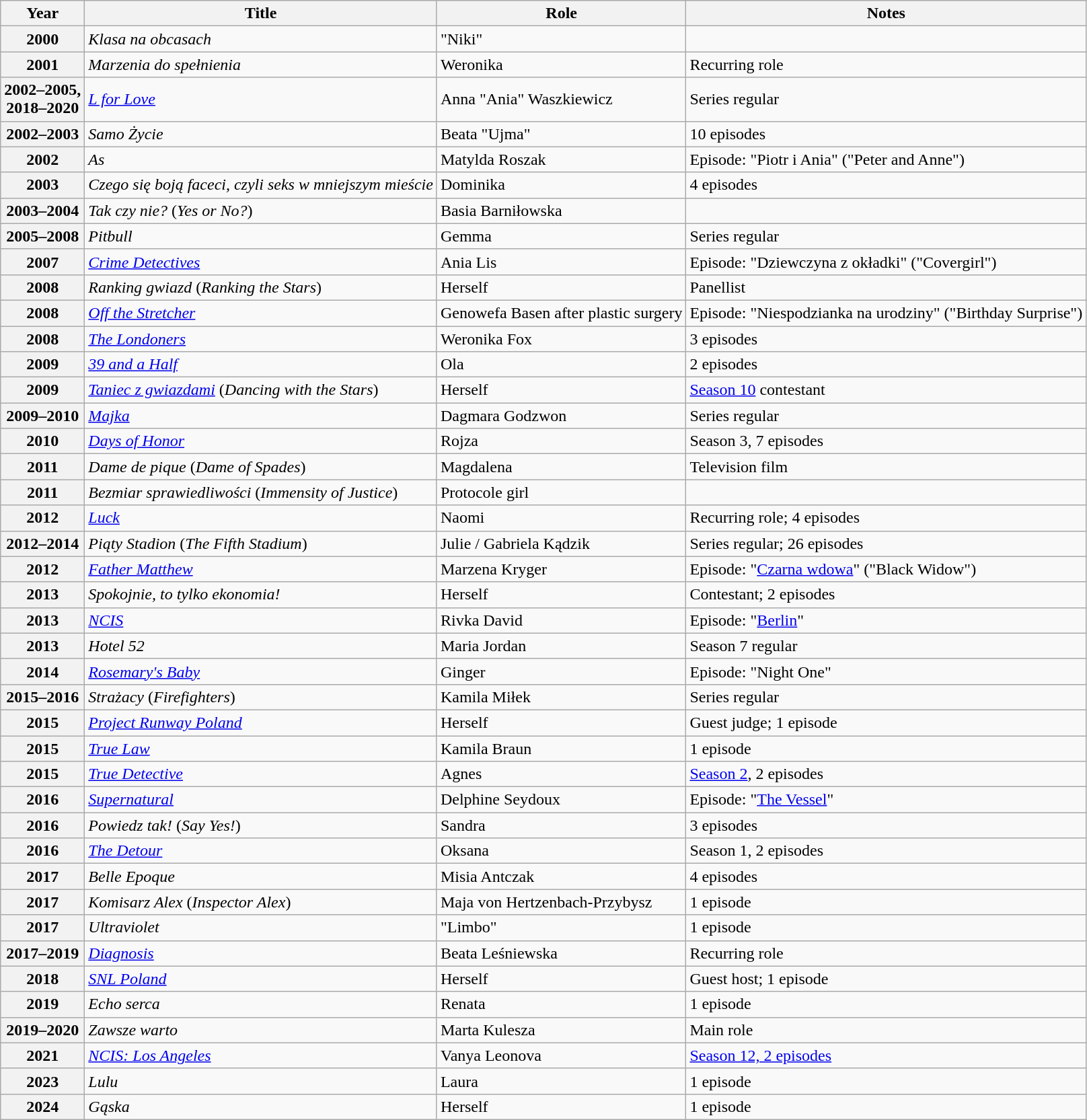<table class="wikitable plainrowheaders sortable" style="margin-right: 0;">
<tr>
<th scope="col">Year</th>
<th scope="col">Title</th>
<th scope="col">Role</th>
<th scope="col" class="unsortable">Notes</th>
</tr>
<tr>
<th scope="row">2000</th>
<td><em>Klasa na obcasach</em></td>
<td>"Niki"</td>
<td></td>
</tr>
<tr>
<th scope="row">2001</th>
<td><em>Marzenia do spełnienia</em></td>
<td>Weronika</td>
<td>Recurring role</td>
</tr>
<tr>
<th scope="row">2002–2005,<br>2018–2020</th>
<td><em><a href='#'>L for Love</a></em></td>
<td>Anna "Ania" Waszkiewicz</td>
<td>Series regular</td>
</tr>
<tr>
<th scope="row">2002–2003</th>
<td><em>Samo Życie</em></td>
<td>Beata "Ujma"</td>
<td>10 episodes</td>
</tr>
<tr>
<th scope="row">2002</th>
<td><em>As</em></td>
<td>Matylda Roszak</td>
<td>Episode: "Piotr i Ania" ("Peter and Anne")</td>
</tr>
<tr>
<th scope="row">2003</th>
<td><em>Czego się boją faceci, czyli seks w mniejszym mieście</em></td>
<td>Dominika</td>
<td>4 episodes</td>
</tr>
<tr>
<th scope="row">2003–2004</th>
<td><em>Tak czy nie?</em> (<em>Yes or No?</em>)</td>
<td>Basia Barniłowska</td>
<td></td>
</tr>
<tr>
<th scope="row">2005–2008</th>
<td><em>Pitbull</em></td>
<td>Gemma</td>
<td>Series regular</td>
</tr>
<tr>
<th scope="row">2007</th>
<td><em><a href='#'>Crime Detectives</a></em></td>
<td>Ania Lis</td>
<td>Episode: "Dziewczyna z okładki" ("Covergirl")</td>
</tr>
<tr>
<th scope="row">2008</th>
<td><em>Ranking gwiazd</em> (<em>Ranking the Stars</em>)</td>
<td>Herself</td>
<td>Panellist</td>
</tr>
<tr>
<th scope="row">2008</th>
<td><em><a href='#'>Off the Stretcher</a></em></td>
<td>Genowefa Basen after plastic surgery</td>
<td>Episode: "Niespodzianka na urodziny" ("Birthday Surprise")</td>
</tr>
<tr>
<th scope="row">2008</th>
<td><em><a href='#'>The Londoners</a></em></td>
<td>Weronika Fox</td>
<td>3 episodes</td>
</tr>
<tr>
<th scope="row">2009</th>
<td><em><a href='#'>39 and a Half</a></em></td>
<td>Ola</td>
<td>2 episodes</td>
</tr>
<tr>
<th scope="row">2009</th>
<td><em><a href='#'>Taniec z gwiazdami</a></em> (<em>Dancing with the Stars</em>)</td>
<td>Herself</td>
<td><a href='#'>Season 10</a> contestant</td>
</tr>
<tr>
<th scope="row">2009–2010</th>
<td><em><a href='#'>Majka</a></em></td>
<td>Dagmara Godzwon</td>
<td>Series regular</td>
</tr>
<tr>
<th scope="row">2010</th>
<td><em><a href='#'>Days of Honor</a></em></td>
<td>Rojza</td>
<td>Season 3, 7 episodes</td>
</tr>
<tr>
<th scope="row">2011</th>
<td><em>Dame de pique</em> (<em>Dame of Spades</em>)</td>
<td>Magdalena</td>
<td>Television film</td>
</tr>
<tr>
<th scope="row">2011</th>
<td><em>Bezmiar sprawiedliwości</em> (<em>Immensity of Justice</em>)</td>
<td>Protocole girl</td>
<td></td>
</tr>
<tr>
<th scope="row">2012</th>
<td><em><a href='#'>Luck</a></em></td>
<td>Naomi</td>
<td>Recurring role; 4 episodes</td>
</tr>
<tr>
<th scope="row">2012–2014</th>
<td><em>Piąty Stadion</em> (<em>The Fifth Stadium</em>)</td>
<td>Julie / Gabriela Kądzik</td>
<td>Series regular; 26 episodes</td>
</tr>
<tr>
<th scope="row">2012</th>
<td><em><a href='#'>Father Matthew</a></em></td>
<td>Marzena Kryger</td>
<td>Episode: "<a href='#'>Czarna wdowa</a>" ("Black Widow")</td>
</tr>
<tr>
<th scope="row">2013</th>
<td><em>Spokojnie, to tylko ekonomia!</em></td>
<td>Herself</td>
<td>Contestant; 2 episodes</td>
</tr>
<tr>
<th scope="row">2013</th>
<td><em><a href='#'>NCIS</a></em></td>
<td>Rivka David</td>
<td>Episode: "<a href='#'>Berlin</a>"</td>
</tr>
<tr>
<th scope="row">2013</th>
<td><em>Hotel 52</em></td>
<td>Maria Jordan</td>
<td>Season 7 regular</td>
</tr>
<tr>
<th scope="row">2014</th>
<td><em><a href='#'>Rosemary's Baby</a></em></td>
<td>Ginger</td>
<td>Episode: "Night One"</td>
</tr>
<tr>
<th scope="row">2015–2016</th>
<td><em>Strażacy</em> (<em>Firefighters</em>)</td>
<td>Kamila Miłek</td>
<td>Series regular</td>
</tr>
<tr>
<th scope="row">2015</th>
<td><em><a href='#'>Project Runway Poland</a></em></td>
<td>Herself</td>
<td>Guest judge; 1 episode</td>
</tr>
<tr>
<th scope="row">2015</th>
<td><em><a href='#'>True Law</a></em></td>
<td>Kamila Braun</td>
<td>1 episode</td>
</tr>
<tr>
<th scope="row">2015</th>
<td><em><a href='#'>True Detective</a></em></td>
<td>Agnes</td>
<td><a href='#'>Season 2</a>, 2 episodes</td>
</tr>
<tr>
<th scope="row">2016</th>
<td><em><a href='#'>Supernatural</a></em></td>
<td>Delphine Seydoux</td>
<td>Episode: "<a href='#'>The Vessel</a>"</td>
</tr>
<tr>
<th scope="row">2016</th>
<td><em>Powiedz tak!</em> (<em>Say Yes!</em>)</td>
<td>Sandra</td>
<td>3 episodes</td>
</tr>
<tr>
<th scope="row">2016</th>
<td><em><a href='#'>The Detour</a></em></td>
<td>Oksana</td>
<td>Season 1, 2 episodes</td>
</tr>
<tr>
<th scope="row">2017</th>
<td><em>Belle Epoque</em></td>
<td>Misia Antczak</td>
<td>4 episodes</td>
</tr>
<tr>
<th scope="row">2017</th>
<td><em>Komisarz Alex</em> (<em>Inspector Alex</em>)</td>
<td>Maja von Hertzenbach-Przybysz</td>
<td>1 episode</td>
</tr>
<tr>
<th scope="row">2017</th>
<td><em>Ultraviolet</em></td>
<td>"Limbo"</td>
<td>1 episode</td>
</tr>
<tr>
<th scope="row">2017–2019</th>
<td><em><a href='#'>Diagnosis</a></em></td>
<td>Beata Leśniewska</td>
<td>Recurring role</td>
</tr>
<tr>
<th scope="row">2018</th>
<td><em><a href='#'>SNL Poland</a></em></td>
<td>Herself</td>
<td>Guest host; 1 episode</td>
</tr>
<tr>
<th scope="row">2019</th>
<td><em>Echo serca</em></td>
<td>Renata</td>
<td>1 episode</td>
</tr>
<tr>
<th scope="row">2019–2020</th>
<td><em>Zawsze warto</em></td>
<td>Marta Kulesza</td>
<td>Main role</td>
</tr>
<tr>
<th scope="row">2021</th>
<td><em><a href='#'>NCIS: Los Angeles</a></em></td>
<td>Vanya Leonova</td>
<td><a href='#'>Season 12, 2 episodes</a></td>
</tr>
<tr>
<th scope="row">2023</th>
<td><em>Lulu</em></td>
<td>Laura</td>
<td>1 episode</td>
</tr>
<tr>
<th scope="row">2024</th>
<td><em>Gąska</em></td>
<td>Herself</td>
<td>1 episode</td>
</tr>
</table>
